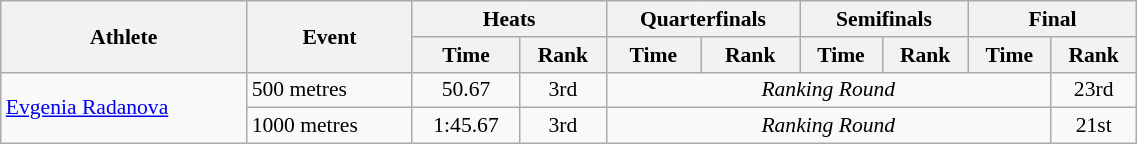<table class="wikitable" style="font-size:90%; text-align:center; width:60%">
<tr>
<th rowspan="2">Athlete</th>
<th rowspan="2">Event</th>
<th colspan="2">Heats</th>
<th colspan="2">Quarterfinals</th>
<th colspan="2">Semifinals</th>
<th colspan="2">Final</th>
</tr>
<tr>
<th>Time</th>
<th>Rank</th>
<th>Time</th>
<th>Rank</th>
<th>Time</th>
<th>Rank</th>
<th>Time</th>
<th>Rank</th>
</tr>
<tr>
<td align=left rowspan=2><a href='#'>Evgenia Radanova</a></td>
<td align=left>500 metres</td>
<td>50.67</td>
<td>3rd</td>
<td colspan=5><em>Ranking Round</em></td>
<td>23rd</td>
</tr>
<tr>
<td align=left>1000 metres</td>
<td>1:45.67</td>
<td>3rd</td>
<td colspan=5><em>Ranking Round</em></td>
<td>21st</td>
</tr>
</table>
